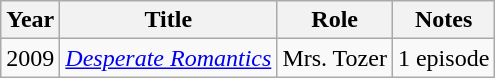<table class="wikitable sortable">
<tr>
<th>Year</th>
<th>Title</th>
<th>Role</th>
<th class="unsortable">Notes</th>
</tr>
<tr>
<td>2009</td>
<td><em><a href='#'>Desperate Romantics</a></em></td>
<td>Mrs. Tozer</td>
<td>1 episode</td>
</tr>
</table>
